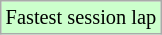<table class="wikitable" style="font-size: 85%;">
<tr style="background:#ccffcc;">
<td>Fastest session lap</td>
</tr>
</table>
